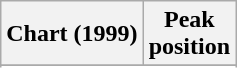<table class="wikitable sortable">
<tr>
<th align="left">Chart (1999)</th>
<th align="center">Peak<br>position</th>
</tr>
<tr>
</tr>
<tr>
</tr>
<tr>
</tr>
</table>
